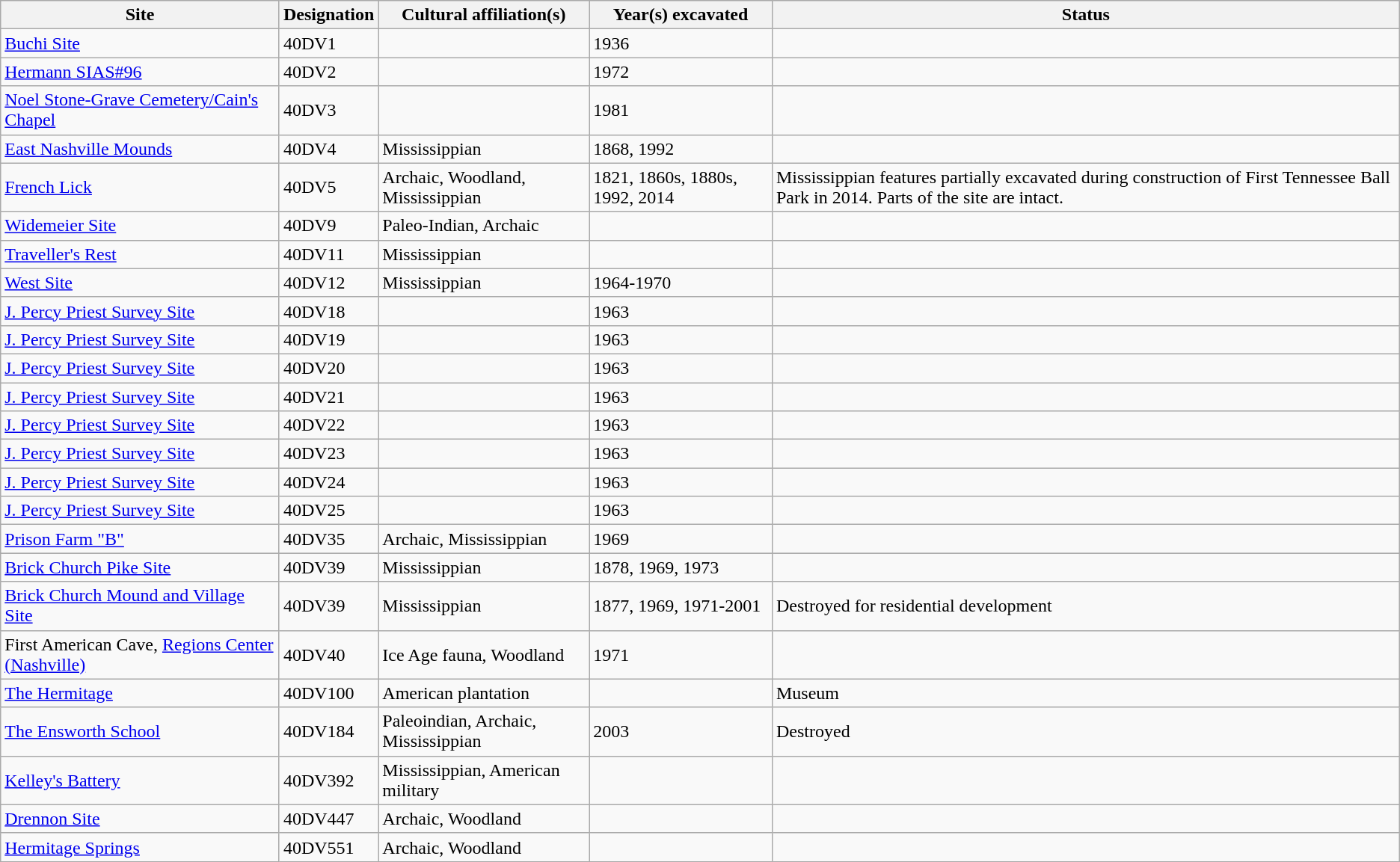<table class="wikitable">
<tr>
<th>Site</th>
<th>Designation</th>
<th>Cultural affiliation(s)</th>
<th>Year(s) excavated</th>
<th>Status</th>
</tr>
<tr>
<td><a href='#'>Buchi Site</a></td>
<td>40DV1</td>
<td></td>
<td>1936</td>
<td></td>
</tr>
<tr>
<td><a href='#'>Hermann SIAS#96</a></td>
<td>40DV2</td>
<td></td>
<td>1972</td>
<td></td>
</tr>
<tr>
<td><a href='#'>Noel Stone-Grave Cemetery/Cain's Chapel</a></td>
<td>40DV3</td>
<td></td>
<td>1981</td>
<td></td>
</tr>
<tr>
<td><a href='#'>East Nashville Mounds</a></td>
<td>40DV4</td>
<td>Mississippian</td>
<td>1868, 1992</td>
<td></td>
</tr>
<tr>
<td><a href='#'>French Lick</a></td>
<td>40DV5</td>
<td>Archaic, Woodland, Mississippian</td>
<td>1821, 1860s, 1880s, 1992, 2014</td>
<td>Mississippian features partially excavated during construction of First Tennessee Ball Park in 2014. Parts of the site are intact.</td>
</tr>
<tr>
<td><a href='#'>Widemeier Site</a></td>
<td>40DV9</td>
<td>Paleo-Indian, Archaic</td>
<td></td>
<td></td>
</tr>
<tr>
<td><a href='#'>Traveller's Rest</a></td>
<td>40DV11</td>
<td>Mississippian</td>
<td></td>
<td></td>
</tr>
<tr>
<td><a href='#'>West Site</a></td>
<td>40DV12</td>
<td>Mississippian</td>
<td>1964-1970</td>
<td></td>
</tr>
<tr>
<td><a href='#'>J. Percy Priest Survey Site</a></td>
<td>40DV18</td>
<td></td>
<td>1963</td>
<td></td>
</tr>
<tr>
<td><a href='#'>J. Percy Priest Survey Site</a></td>
<td>40DV19</td>
<td></td>
<td>1963</td>
<td></td>
</tr>
<tr>
<td><a href='#'>J. Percy Priest Survey Site</a></td>
<td>40DV20</td>
<td></td>
<td>1963</td>
<td></td>
</tr>
<tr>
<td><a href='#'>J. Percy Priest Survey Site</a></td>
<td>40DV21</td>
<td></td>
<td>1963</td>
<td></td>
</tr>
<tr>
<td><a href='#'>J. Percy Priest Survey Site</a></td>
<td>40DV22</td>
<td></td>
<td>1963</td>
<td></td>
</tr>
<tr>
<td><a href='#'>J. Percy Priest Survey Site</a></td>
<td>40DV23</td>
<td></td>
<td>1963</td>
<td></td>
</tr>
<tr>
<td><a href='#'>J. Percy Priest Survey Site</a></td>
<td>40DV24</td>
<td></td>
<td>1963</td>
<td></td>
</tr>
<tr>
<td><a href='#'>J. Percy Priest Survey Site</a></td>
<td>40DV25</td>
<td></td>
<td>1963</td>
<td></td>
</tr>
<tr>
<td><a href='#'>Prison Farm "B"</a></td>
<td>40DV35</td>
<td>Archaic, Mississippian</td>
<td>1969</td>
<td></td>
</tr>
<tr>
</tr>
<tr>
<td><a href='#'>Brick Church Pike Site</a></td>
<td>40DV39</td>
<td>Mississippian</td>
<td>1878, 1969, 1973</td>
<td></td>
</tr>
<tr>
<td><a href='#'>Brick Church Mound and Village Site</a></td>
<td>40DV39</td>
<td>Mississippian</td>
<td>1877, 1969, 1971-2001</td>
<td>Destroyed for residential development</td>
</tr>
<tr>
<td>First American Cave, <a href='#'>Regions Center (Nashville)</a></td>
<td>40DV40</td>
<td>Ice Age fauna, Woodland</td>
<td>1971</td>
<td></td>
</tr>
<tr>
<td><a href='#'>The Hermitage</a></td>
<td>40DV100</td>
<td>American plantation</td>
<td></td>
<td>Museum</td>
</tr>
<tr>
<td><a href='#'>The Ensworth School</a></td>
<td>40DV184</td>
<td>Paleoindian, Archaic, Mississippian</td>
<td>2003</td>
<td>Destroyed</td>
</tr>
<tr>
<td><a href='#'>Kelley's Battery</a></td>
<td>40DV392</td>
<td>Mississippian, American military</td>
<td></td>
<td></td>
</tr>
<tr>
<td><a href='#'>Drennon Site</a></td>
<td>40DV447</td>
<td>Archaic, Woodland</td>
<td></td>
<td></td>
</tr>
<tr>
<td><a href='#'>Hermitage Springs</a></td>
<td>40DV551</td>
<td>Archaic, Woodland</td>
<td></td>
<td></td>
</tr>
</table>
